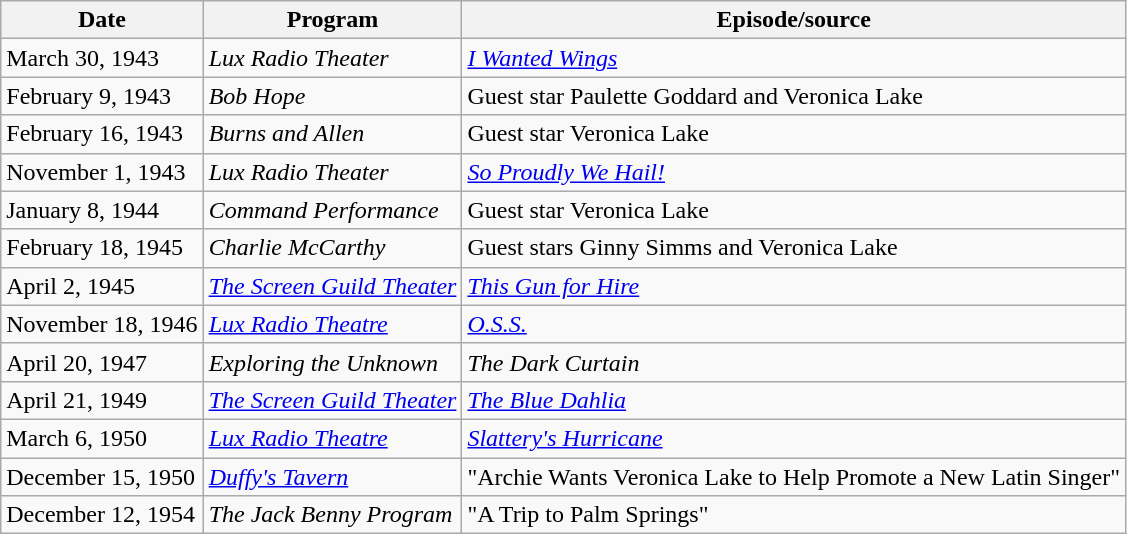<table class="wikitable">
<tr>
<th>Date</th>
<th>Program</th>
<th>Episode/source</th>
</tr>
<tr>
<td>March 30, 1943</td>
<td><em>Lux Radio Theater</em></td>
<td><em><a href='#'>I Wanted Wings</a></em></td>
</tr>
<tr>
<td>February 9, 1943</td>
<td><em>Bob Hope</em></td>
<td>Guest star Paulette Goddard and Veronica Lake</td>
</tr>
<tr>
<td>February 16, 1943</td>
<td><em>Burns and Allen</em></td>
<td>Guest star Veronica Lake</td>
</tr>
<tr>
<td>November 1, 1943</td>
<td><em>Lux Radio Theater</em></td>
<td><em><a href='#'>So Proudly We Hail!</a></em></td>
</tr>
<tr>
<td>January 8, 1944</td>
<td><em>Command Performance</em></td>
<td>Guest star Veronica Lake</td>
</tr>
<tr>
<td>February 18, 1945</td>
<td><em>Charlie McCarthy</em></td>
<td>Guest stars Ginny Simms and Veronica Lake</td>
</tr>
<tr>
<td>April 2, 1945</td>
<td><em><a href='#'>The Screen Guild Theater</a></em></td>
<td><em><a href='#'>This Gun for Hire</a></em></td>
</tr>
<tr>
<td>November 18, 1946</td>
<td><em><a href='#'>Lux Radio Theatre</a></em></td>
<td><em><a href='#'>O.S.S.</a></em></td>
</tr>
<tr>
<td>April 20, 1947</td>
<td><em>Exploring the Unknown</em></td>
<td><em>The Dark Curtain</em></td>
</tr>
<tr>
<td>April 21, 1949</td>
<td><em><a href='#'>The Screen Guild Theater</a></em></td>
<td><em><a href='#'>The Blue Dahlia</a></em></td>
</tr>
<tr>
<td>March 6, 1950</td>
<td><em><a href='#'>Lux Radio Theatre</a></em></td>
<td><em><a href='#'>Slattery's Hurricane</a></em></td>
</tr>
<tr>
<td>December 15, 1950</td>
<td><em><a href='#'>Duffy's Tavern</a></em></td>
<td>"Archie Wants Veronica Lake to Help Promote a New Latin Singer"</td>
</tr>
<tr>
<td>December 12, 1954</td>
<td><em>The Jack Benny Program</em></td>
<td>"A Trip to Palm Springs"</td>
</tr>
</table>
